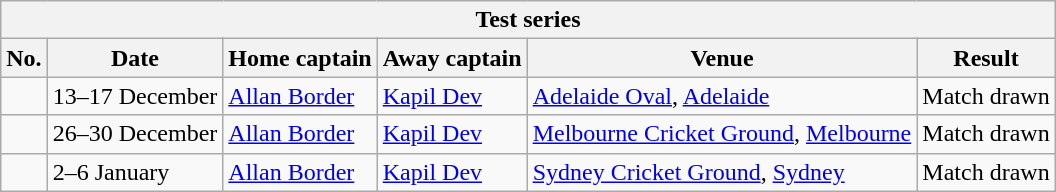<table class="wikitable">
<tr>
<th colspan="9">Test series</th>
</tr>
<tr>
<th>No.</th>
<th>Date</th>
<th>Home captain</th>
<th>Away captain</th>
<th>Venue</th>
<th>Result</th>
</tr>
<tr>
<td></td>
<td>13–17 December</td>
<td><a href='#'>Allan Border</a></td>
<td><a href='#'>Kapil Dev</a></td>
<td><a href='#'>Adelaide Oval</a>, <a href='#'>Adelaide</a></td>
<td>Match drawn</td>
</tr>
<tr>
<td></td>
<td>26–30 December</td>
<td><a href='#'>Allan Border</a></td>
<td><a href='#'>Kapil Dev</a></td>
<td><a href='#'>Melbourne Cricket Ground</a>, <a href='#'>Melbourne</a></td>
<td>Match drawn</td>
</tr>
<tr>
<td></td>
<td>2–6 January</td>
<td><a href='#'>Allan Border</a></td>
<td><a href='#'>Kapil Dev</a></td>
<td><a href='#'>Sydney Cricket Ground</a>, <a href='#'>Sydney</a></td>
<td>Match drawn</td>
</tr>
</table>
